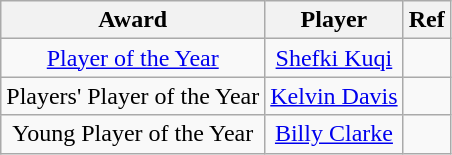<table class="wikitable" style="text-align:center">
<tr>
<th width=0%>Award</th>
<th width=0%>Player</th>
<th width=0%>Ref</th>
</tr>
<tr>
<td><a href='#'>Player of the Year</a></td>
<td> <a href='#'>Shefki Kuqi</a></td>
<td></td>
</tr>
<tr>
<td>Players' Player of the Year</td>
<td> <a href='#'>Kelvin Davis</a></td>
<td></td>
</tr>
<tr>
<td>Young Player of the Year</td>
<td> <a href='#'>Billy Clarke</a></td>
<td></td>
</tr>
</table>
